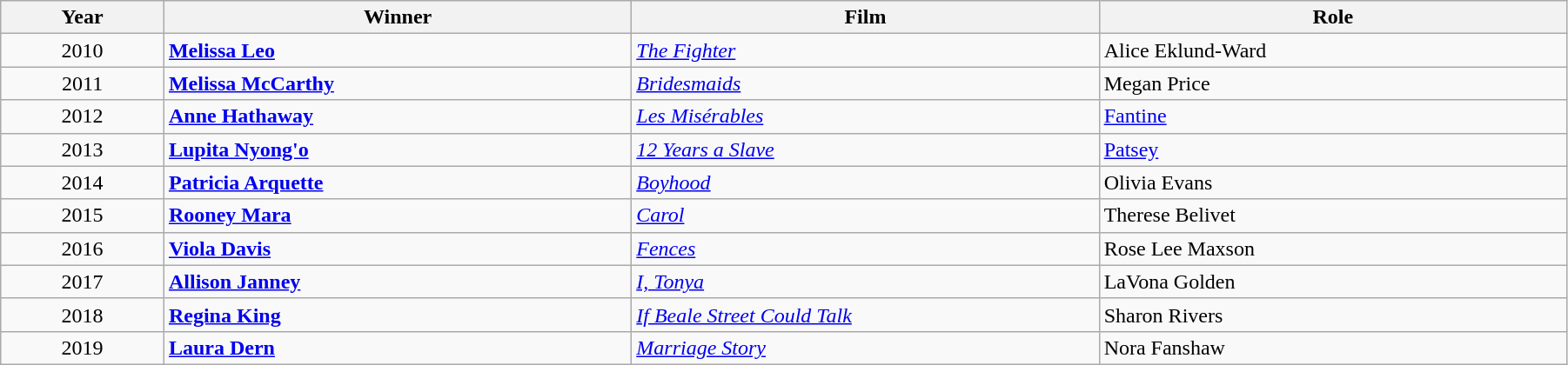<table class="wikitable" width="95%" cellpadding="5">
<tr>
<th width="100"><strong>Year</strong></th>
<th width="300"><strong>Winner</strong></th>
<th width="300"><strong>Film</strong></th>
<th width="300"><strong>Role</strong></th>
</tr>
<tr>
<td style="text-align:center;">2010</td>
<td><strong><a href='#'>Melissa Leo</a></strong></td>
<td><em><a href='#'>The Fighter</a></em></td>
<td>Alice Eklund-Ward</td>
</tr>
<tr>
<td style="text-align:center;">2011</td>
<td><strong><a href='#'>Melissa McCarthy</a></strong></td>
<td><em><a href='#'>Bridesmaids</a></em></td>
<td>Megan Price</td>
</tr>
<tr>
<td style="text-align:center;">2012</td>
<td><strong><a href='#'>Anne Hathaway</a></strong></td>
<td><em><a href='#'>Les Misérables</a></em></td>
<td><a href='#'>Fantine</a></td>
</tr>
<tr>
<td style="text-align:center;">2013</td>
<td><strong><a href='#'>Lupita Nyong'o</a></strong></td>
<td><em><a href='#'>12 Years a Slave</a></em></td>
<td><a href='#'>Patsey</a></td>
</tr>
<tr>
<td style="text-align:center;">2014</td>
<td><strong><a href='#'>Patricia Arquette</a></strong></td>
<td><em><a href='#'>Boyhood</a></em></td>
<td>Olivia Evans</td>
</tr>
<tr>
<td style="text-align:center;">2015</td>
<td><strong><a href='#'>Rooney Mara</a></strong></td>
<td><em><a href='#'>Carol</a></em></td>
<td>Therese Belivet</td>
</tr>
<tr>
<td style="text-align:center;">2016</td>
<td><strong><a href='#'>Viola Davis</a></strong></td>
<td><em><a href='#'>Fences</a></em></td>
<td>Rose Lee Maxson</td>
</tr>
<tr>
<td style="text-align:center;">2017</td>
<td><strong><a href='#'>Allison Janney</a></strong></td>
<td><em><a href='#'>I, Tonya</a></em></td>
<td>LaVona Golden</td>
</tr>
<tr>
<td style="text-align:center;">2018</td>
<td><strong><a href='#'>Regina King</a></strong></td>
<td><em><a href='#'>If Beale Street Could Talk</a></em></td>
<td>Sharon Rivers</td>
</tr>
<tr>
<td style="text-align:center;">2019</td>
<td><strong><a href='#'>Laura Dern</a></strong></td>
<td><em><a href='#'>Marriage Story</a></em></td>
<td>Nora Fanshaw</td>
</tr>
</table>
